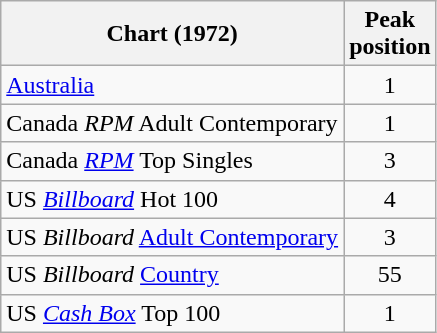<table class="wikitable sortable">
<tr>
<th align="left">Chart (1972)</th>
<th align="left">Peak<br>position</th>
</tr>
<tr>
<td><a href='#'>Australia</a></td>
<td style="text-align:center;">1</td>
</tr>
<tr>
<td>Canada <em>RPM</em> Adult Contemporary</td>
<td style="text-align:center;">1</td>
</tr>
<tr>
<td>Canada <em><a href='#'>RPM</a></em> Top Singles</td>
<td style="text-align:center;">3</td>
</tr>
<tr>
<td>US <em><a href='#'>Billboard</a></em> Hot 100</td>
<td style="text-align:center;">4</td>
</tr>
<tr>
<td>US <em>Billboard</em> <a href='#'>Adult Contemporary</a></td>
<td style="text-align:center;">3</td>
</tr>
<tr>
<td>US <em>Billboard</em> <a href='#'>Country</a></td>
<td style="text-align:center;">55</td>
</tr>
<tr>
<td>US <em><a href='#'>Cash Box</a></em> Top 100</td>
<td style="text-align:center;">1</td>
</tr>
</table>
